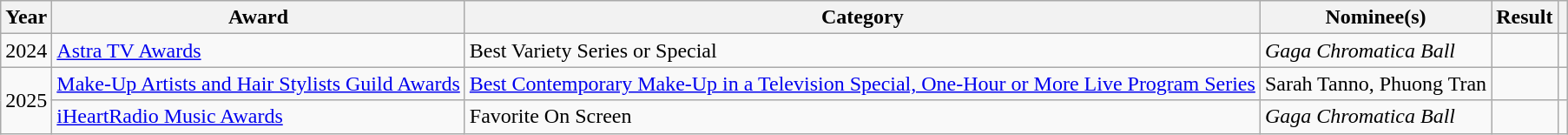<table class="wikitable sortable">
<tr>
<th scope="col">Year</th>
<th scope="col">Award</th>
<th scope="col">Category</th>
<th scope="col">Nominee(s)</th>
<th scope="col">Result</th>
<th scope="col" class="unsortable"></th>
</tr>
<tr>
<td style="text-align:center;">2024</td>
<td><a href='#'>Astra TV Awards</a></td>
<td>Best Variety Series or Special</td>
<td><em>Gaga Chromatica Ball</em></td>
<td></td>
<td style="text-align:center;"></td>
</tr>
<tr>
<td style="text-align:center;" rowspan="2">2025</td>
<td><a href='#'>Make-Up Artists and Hair Stylists Guild Awards</a></td>
<td><a href='#'>Best Contemporary Make-Up in a Television Special, One-Hour or More Live Program Series</a></td>
<td>Sarah Tanno, Phuong Tran</td>
<td></td>
<td style="text-align:center;"></td>
</tr>
<tr>
<td><a href='#'>iHeartRadio Music Awards</a></td>
<td>Favorite On Screen</td>
<td><em>Gaga Chromatica Ball</em></td>
<td></td>
<td style="text-align:center;"></td>
</tr>
</table>
